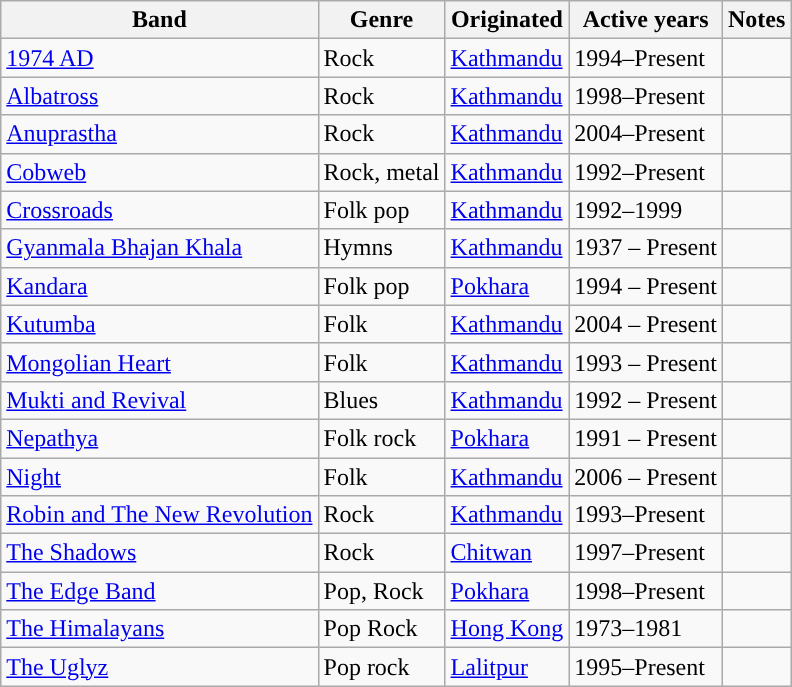<table class="wikitable sortable" style="text-！align:center;">
<tr>
<th>Band</th>
<th>Genre</th>
<th>Originated</th>
<th>Active years</th>
<th>Notes</th>
</tr>
<tr>
<td><a href='#'>1974 AD</a></td>
<td>Rock</td>
<td><a href='#'>Kathmandu</a></td>
<td>1994–Present</td>
<td></td>
</tr>
<tr>
<td><a href='#'>Albatross</a></td>
<td>Rock</td>
<td><a href='#'>Kathmandu</a></td>
<td>1998–Present</td>
<td></td>
</tr>
<tr>
<td><a href='#'>Anuprastha</a></td>
<td>Rock</td>
<td><a href='#'>Kathmandu</a></td>
<td>2004–Present</td>
<td></td>
</tr>
<tr>
<td><a href='#'>Cobweb</a></td>
<td>Rock, metal</td>
<td><a href='#'>Kathmandu</a></td>
<td>1992–Present</td>
<td></td>
</tr>
<tr>
<td><a href='#'>Crossroads</a></td>
<td>Folk pop</td>
<td><a href='#'>Kathmandu</a></td>
<td>1992–1999</td>
<td></td>
</tr>
<tr>
<td><a href='#'>Gyanmala Bhajan Khala</a></td>
<td>Hymns</td>
<td><a href='#'>Kathmandu</a></td>
<td>1937 – Present</td>
<td></td>
</tr>
<tr>
<td><a href='#'>Kandara</a></td>
<td>Folk pop</td>
<td><a href='#'>Pokhara</a></td>
<td>1994 – Present</td>
<td></td>
</tr>
<tr>
<td><a href='#'>Kutumba</a></td>
<td>Folk</td>
<td><a href='#'>Kathmandu</a></td>
<td>2004 – Present</td>
<td></td>
</tr>
<tr>
<td><a href='#'>Mongolian Heart</a></td>
<td>Folk</td>
<td><a href='#'>Kathmandu</a></td>
<td>1993 – Present</td>
<td></td>
</tr>
<tr>
<td><a href='#'>Mukti and Revival</a></td>
<td>Blues</td>
<td><a href='#'>Kathmandu</a></td>
<td>1992 – Present</td>
<td></td>
</tr>
<tr>
<td><a href='#'>Nepathya</a></td>
<td>Folk rock</td>
<td><a href='#'>Pokhara</a></td>
<td>1991 – Present</td>
<td></td>
</tr>
<tr>
<td><a href='#'>Night</a></td>
<td>Folk</td>
<td><a href='#'>Kathmandu</a></td>
<td>2006 – Present</td>
<td></td>
</tr>
<tr>
<td><a href='#'>Robin and The New Revolution</a></td>
<td>Rock</td>
<td><a href='#'>Kathmandu</a></td>
<td>1993–Present</td>
<td></td>
</tr>
<tr>
<td><a href='#'>The Shadows</a></td>
<td>Rock</td>
<td><a href='#'>Chitwan</a></td>
<td>1997–Present</td>
<td></td>
</tr>
<tr>
<td><a href='#'>The Edge Band</a></td>
<td>Pop, Rock</td>
<td><a href='#'>Pokhara</a></td>
<td>1998–Present</td>
<td></td>
</tr>
<tr>
<td><a href='#'>The Himalayans</a></td>
<td>Pop Rock</td>
<td><a href='#'>Hong Kong</a></td>
<td>1973–1981</td>
<td></td>
</tr>
<tr>
<td><a href='#'>The Uglyz</a></td>
<td>Pop rock</td>
<td><a href='#'>Lalitpur</a></td>
<td>1995–Present</td>
<td></td>
</tr>
</table>
